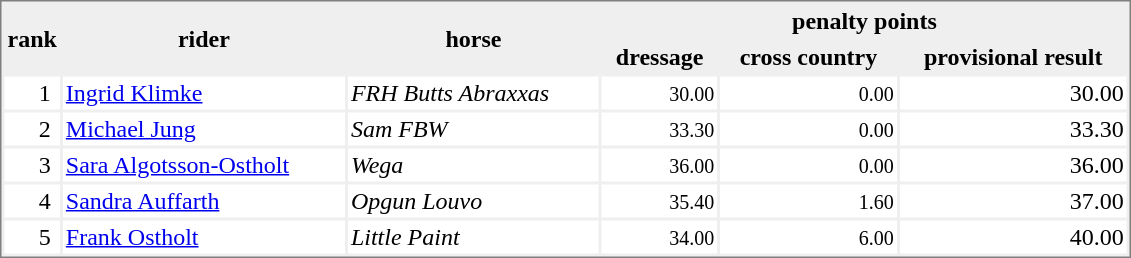<table style="border:1px solid #808080; background-color:#EFEFEF;" cellspacing="2" cellpadding="2">
<tr style="background-color:#EFEFEF;">
<th rowspan=2 width="5%">rank</th>
<th rowspan=2>rider</th>
<th rowspan=2>horse</th>
<th colspan=3>penalty points</th>
</tr>
<tr style="background-color:#EFEFEF;">
<th>dressage</th>
<th>cross country</th>
<th>provisional result</th>
</tr>
<tr valign="top" style="background-color:#FFFFFF;">
<td align="right">1 </td>
<td> <a href='#'>Ingrid Klimke</a></td>
<td><em>FRH Butts Abraxxas</em></td>
<td align="right"><small>30.00</small></td>
<td align="right"><small>0.00</small></td>
<td align="right">30.00</td>
</tr>
<tr valign="top" style="background-color:#FFFFFF;">
<td align="right">2 </td>
<td> <a href='#'>Michael Jung</a></td>
<td><em>Sam FBW</em></td>
<td align="right"><small>33.30</small></td>
<td align="right"><small>0.00</small></td>
<td align="right">33.30</td>
</tr>
<tr valign="top" style="background-color:#FFFFFF;">
<td align="right">3 </td>
<td> <a href='#'>Sara Algotsson-Ostholt</a></td>
<td><em>Wega</em></td>
<td align="right"><small>36.00</small></td>
<td align="right"><small>0.00</small></td>
<td align="right">36.00</td>
</tr>
<tr valign="top" style="background-color:#FFFFFF;">
<td align="right">4 </td>
<td> <a href='#'>Sandra Auffarth</a></td>
<td><em>Opgun Louvo</em></td>
<td align="right"><small>35.40</small></td>
<td align="right"><small>1.60</small></td>
<td align="right">37.00</td>
</tr>
<tr valign="top" style="background-color:#FFFFFF;">
<td align="right">5 </td>
<td> <a href='#'>Frank Ostholt</a></td>
<td><em>Little Paint</em></td>
<td align="right"><small>34.00</small></td>
<td align="right"><small>6.00</small></td>
<td align="right">40.00</td>
</tr>
</table>
